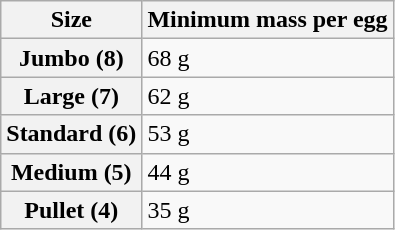<table class="wikitable">
<tr>
<th>Size</th>
<th>Minimum mass per egg</th>
</tr>
<tr>
<th>Jumbo (8)</th>
<td>68 g</td>
</tr>
<tr>
<th>Large (7)</th>
<td>62 g</td>
</tr>
<tr>
<th>Standard (6)</th>
<td>53 g</td>
</tr>
<tr>
<th>Medium (5)</th>
<td>44 g</td>
</tr>
<tr>
<th>Pullet (4)</th>
<td>35 g</td>
</tr>
</table>
